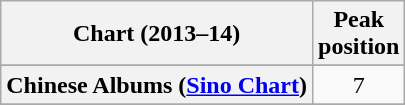<table class="wikitable sortable plainrowheaders" style="text-align:center;">
<tr>
<th>Chart (2013–14)</th>
<th>Peak<br>position</th>
</tr>
<tr>
</tr>
<tr>
</tr>
<tr>
</tr>
<tr>
<th scope="row">Chinese Albums (<a href='#'>Sino Chart</a>)</th>
<td>7</td>
</tr>
<tr>
</tr>
<tr>
</tr>
<tr>
</tr>
<tr>
</tr>
<tr>
</tr>
<tr>
</tr>
<tr>
</tr>
<tr>
</tr>
<tr>
</tr>
</table>
